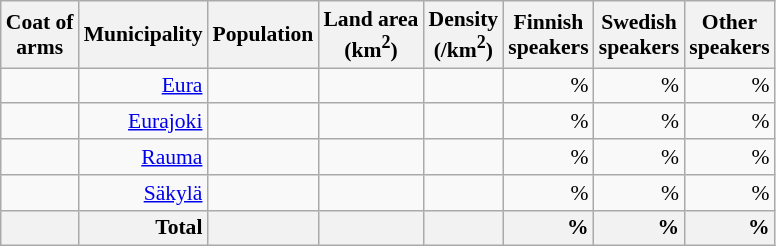<table class="wikitable sortable" style="font-size: 90%; text-align: right; line-height: normal">
<tr>
<th class="unsortable">Coat of<br>arms</th>
<th>Municipality</th>
<th>Population</th>
<th>Land area<br>(km<sup>2</sup>)</th>
<th>Density<br>(/km<sup>2</sup>)</th>
<th>Finnish<br>speakers</th>
<th>Swedish<br>speakers</th>
<th>Other<br>speakers</th>
</tr>
<tr>
<td></td>
<td><a href='#'>Eura</a></td>
<td></td>
<td></td>
<td></td>
<td> %</td>
<td> %</td>
<td> %</td>
</tr>
<tr>
<td></td>
<td><a href='#'>Eurajoki</a></td>
<td></td>
<td></td>
<td></td>
<td> %</td>
<td> %</td>
<td> %</td>
</tr>
<tr>
<td></td>
<td><a href='#'>Rauma</a></td>
<td></td>
<td></td>
<td></td>
<td> %</td>
<td> %</td>
<td> %</td>
</tr>
<tr>
<td></td>
<td><a href='#'>Säkylä</a></td>
<td></td>
<td></td>
<td></td>
<td> %</td>
<td> %</td>
<td> %</td>
</tr>
<tr>
<th></th>
<th + style=text-align:right><strong>Total</strong></th>
<th + style=text-align:right></th>
<th + style=text-align:right></th>
<th + style=text-align:right></th>
<th !+ style=text-align:right> %</th>
<th !+ style=text-align:right> %</th>
<th !+ style=text-align:right> %</th>
</tr>
</table>
